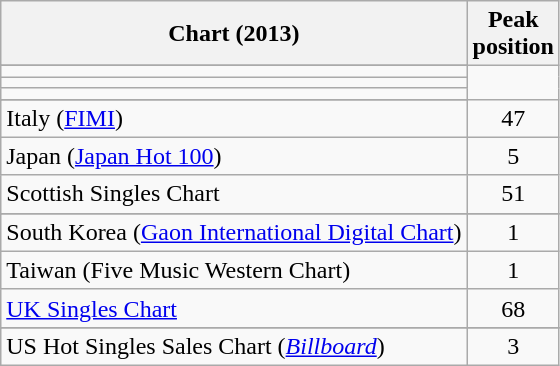<table class="wikitable sortable">
<tr>
<th>Chart (2013)</th>
<th>Peak<br>position</th>
</tr>
<tr>
</tr>
<tr>
<td></td>
</tr>
<tr>
<td></td>
</tr>
<tr>
<td></td>
</tr>
<tr>
</tr>
<tr>
</tr>
<tr>
</tr>
<tr>
<td>Italy (<a href='#'>FIMI</a>)</td>
<td style="text-align:center;">47</td>
</tr>
<tr>
<td>Japan (<a href='#'>Japan Hot 100</a>)</td>
<td style="text-align:center;">5</td>
</tr>
<tr>
<td align="left">Scottish Singles Chart</td>
<td style="text-align:center;">51</td>
</tr>
<tr>
</tr>
<tr>
<td>South Korea (<a href='#'>Gaon International Digital Chart</a>)</td>
<td style="text-align:center;">1</td>
</tr>
<tr>
<td>Taiwan (Five Music Western Chart)</td>
<td style="text-align:center;">1</td>
</tr>
<tr>
<td><a href='#'>UK Singles Chart</a></td>
<td style="text-align:center;">68</td>
</tr>
<tr>
</tr>
<tr>
<td>US Hot Singles Sales Chart (<em><a href='#'>Billboard</a></em>)</td>
<td style="text-align:center;">3</td>
</tr>
</table>
